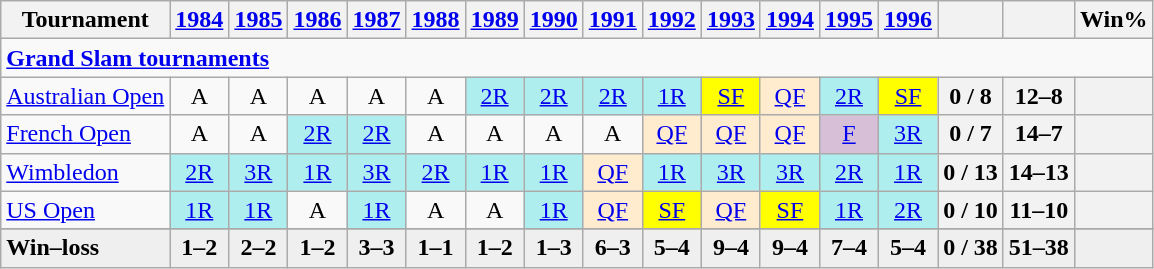<table class=wikitable style=text-align:center>
<tr>
<th>Tournament</th>
<th><a href='#'>1984</a></th>
<th><a href='#'>1985</a></th>
<th><a href='#'>1986</a></th>
<th><a href='#'>1987</a></th>
<th><a href='#'>1988</a></th>
<th><a href='#'>1989</a></th>
<th><a href='#'>1990</a></th>
<th><a href='#'>1991</a></th>
<th><a href='#'>1992</a></th>
<th><a href='#'>1993</a></th>
<th><a href='#'>1994</a></th>
<th><a href='#'>1995</a></th>
<th><a href='#'>1996</a></th>
<th></th>
<th></th>
<th>Win%</th>
</tr>
<tr>
<td colspan="20" align="left"><strong><a href='#'>Grand Slam tournaments</a></strong></td>
</tr>
<tr>
<td align=left><a href='#'>Australian Open</a></td>
<td>A</td>
<td>A</td>
<td>A</td>
<td>A</td>
<td>A</td>
<td bgcolor=afeeee><a href='#'>2R</a></td>
<td bgcolor=afeeee><a href='#'>2R</a></td>
<td bgcolor=afeeee><a href='#'>2R</a></td>
<td bgcolor=afeeee><a href='#'>1R</a></td>
<td bgcolor=yellow><a href='#'>SF</a></td>
<td bgcolor=ffebcd><a href='#'>QF</a></td>
<td bgcolor=afeeee><a href='#'>2R</a></td>
<td bgcolor=yellow><a href='#'>SF</a></td>
<th>0 / 8</th>
<th>12–8</th>
<th></th>
</tr>
<tr>
<td align=left><a href='#'>French Open</a></td>
<td>A</td>
<td>A</td>
<td bgcolor=afeeee><a href='#'>2R</a></td>
<td bgcolor=afeeee><a href='#'>2R</a></td>
<td>A</td>
<td>A</td>
<td>A</td>
<td>A</td>
<td bgcolor=ffebcd><a href='#'>QF</a></td>
<td bgcolor=ffebcd><a href='#'>QF</a></td>
<td bgcolor=ffebcd><a href='#'>QF</a></td>
<td bgcolor=thistle><a href='#'>F</a></td>
<td bgcolor=afeeee><a href='#'>3R</a></td>
<th>0 / 7</th>
<th>14–7</th>
<th></th>
</tr>
<tr>
<td align=left><a href='#'>Wimbledon</a></td>
<td bgcolor=afeeee><a href='#'>2R</a></td>
<td bgcolor=afeeee><a href='#'>3R</a></td>
<td bgcolor=afeeee><a href='#'>1R</a></td>
<td bgcolor=afeeee><a href='#'>3R</a></td>
<td bgcolor=afeeee><a href='#'>2R</a></td>
<td bgcolor=afeeee><a href='#'>1R</a></td>
<td bgcolor=afeeee><a href='#'>1R</a></td>
<td bgcolor=ffebcd><a href='#'>QF</a></td>
<td bgcolor=afeeee><a href='#'>1R</a></td>
<td bgcolor=afeeee><a href='#'>3R</a></td>
<td bgcolor=afeeee><a href='#'>3R</a></td>
<td bgcolor=afeeee><a href='#'>2R</a></td>
<td bgcolor=afeeee><a href='#'>1R</a></td>
<th>0 / 13</th>
<th>14–13</th>
<th></th>
</tr>
<tr>
<td align=left><a href='#'>US Open</a></td>
<td bgcolor=afeeee><a href='#'>1R</a></td>
<td bgcolor=afeeee><a href='#'>1R</a></td>
<td>A</td>
<td bgcolor=afeeee><a href='#'>1R</a></td>
<td>A</td>
<td>A</td>
<td bgcolor=afeeee><a href='#'>1R</a></td>
<td bgcolor=ffebcd><a href='#'>QF</a></td>
<td bgcolor=yellow><a href='#'>SF</a></td>
<td bgcolor=ffebcd><a href='#'>QF</a></td>
<td bgcolor=yellow><a href='#'>SF</a></td>
<td bgcolor=afeeee><a href='#'>1R</a></td>
<td bgcolor=afeeee><a href='#'>2R</a></td>
<th>0 / 10</th>
<th>11–10</th>
<th></th>
</tr>
<tr>
</tr>
<tr style=background:#efefef;font-weight:bold>
<td align=left>Win–loss</td>
<td>1–2</td>
<td>2–2</td>
<td>1–2</td>
<td>3–3</td>
<td>1–1</td>
<td>1–2</td>
<td>1–3</td>
<td>6–3</td>
<td>5–4</td>
<td>9–4</td>
<td>9–4</td>
<td>7–4</td>
<td>5–4</td>
<td>0 / 38</td>
<td>51–38</td>
<td></td>
</tr>
</table>
